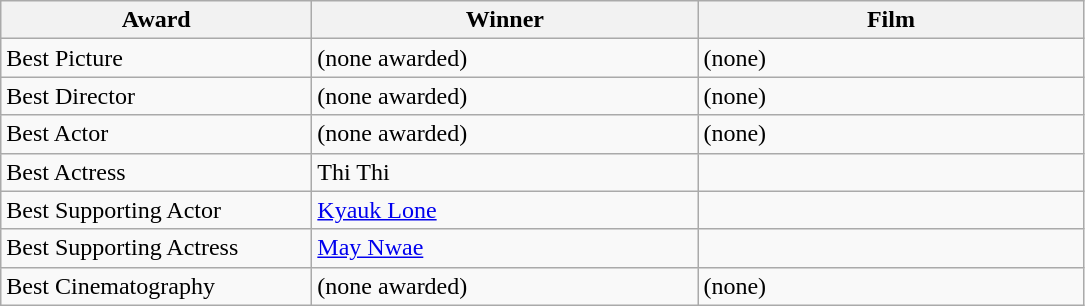<table class="wikitable">
<tr>
<th width="200"><strong>Award</strong></th>
<th width="250"><strong>Winner</strong></th>
<th width="250"><strong>Film</strong></th>
</tr>
<tr>
<td>Best Picture</td>
<td>(none awarded)</td>
<td>(none)</td>
</tr>
<tr>
<td>Best Director</td>
<td>(none awarded)</td>
<td>(none)</td>
</tr>
<tr>
<td>Best Actor</td>
<td>(none awarded)</td>
<td>(none)</td>
</tr>
<tr>
<td>Best Actress</td>
<td>Thi Thi</td>
<td></td>
</tr>
<tr>
<td>Best Supporting Actor</td>
<td><a href='#'>Kyauk Lone</a></td>
<td></td>
</tr>
<tr>
<td>Best Supporting Actress</td>
<td><a href='#'>May Nwae</a></td>
<td></td>
</tr>
<tr>
<td>Best Cinematography</td>
<td>(none awarded)</td>
<td>(none)</td>
</tr>
</table>
